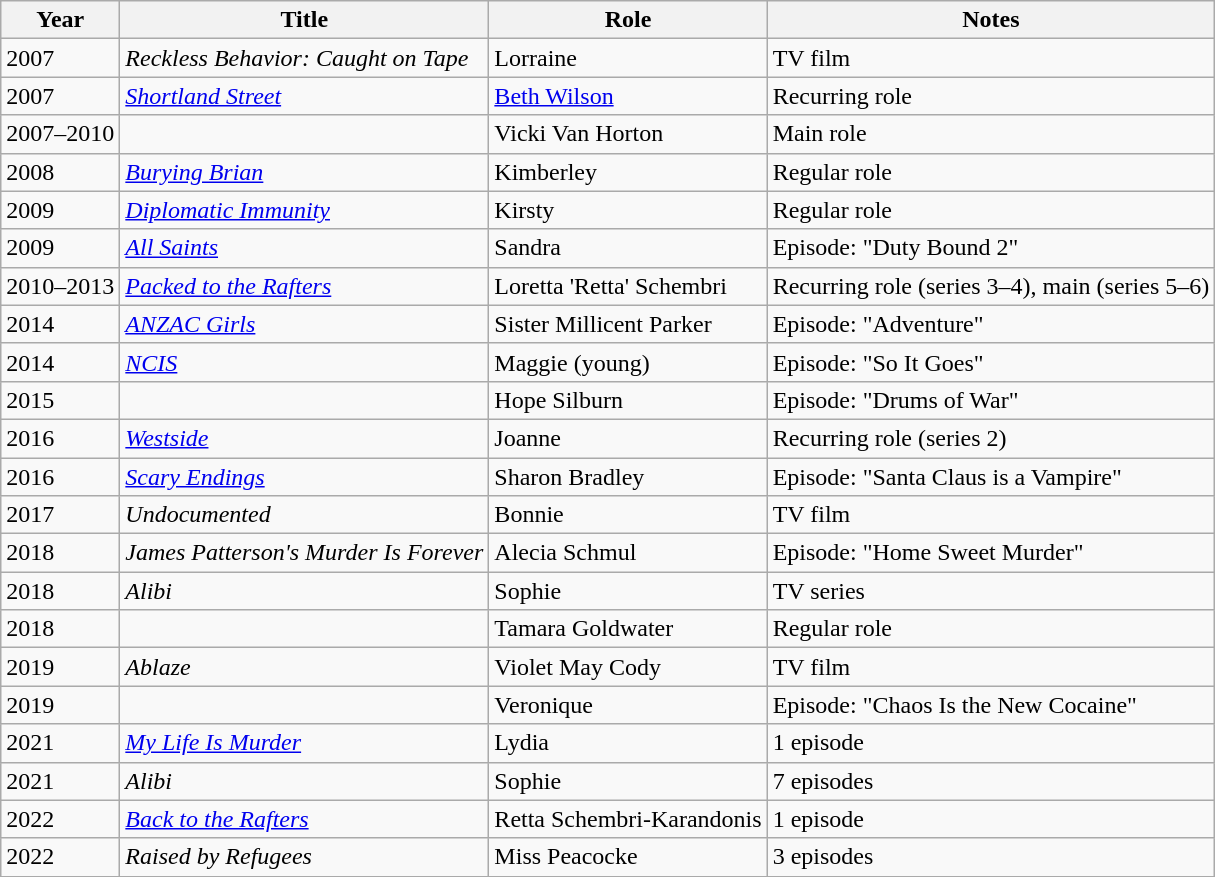<table class="wikitable sortable">
<tr>
<th>Year</th>
<th>Title</th>
<th>Role</th>
<th class="unsortable">Notes</th>
</tr>
<tr>
<td>2007</td>
<td><em>Reckless Behavior: Caught on Tape</em></td>
<td>Lorraine</td>
<td>TV film</td>
</tr>
<tr>
<td>2007</td>
<td><em><a href='#'>Shortland Street</a></em></td>
<td><a href='#'>Beth Wilson</a></td>
<td>Recurring role</td>
</tr>
<tr>
<td>2007–2010</td>
<td><em></em></td>
<td>Vicki Van Horton</td>
<td>Main role</td>
</tr>
<tr>
<td>2008</td>
<td><em><a href='#'>Burying Brian</a></em></td>
<td>Kimberley</td>
<td>Regular role</td>
</tr>
<tr>
<td>2009</td>
<td><em><a href='#'>Diplomatic Immunity</a></em></td>
<td>Kirsty</td>
<td>Regular role</td>
</tr>
<tr>
<td>2009</td>
<td><em><a href='#'>All Saints</a></em></td>
<td>Sandra</td>
<td>Episode: "Duty Bound 2"</td>
</tr>
<tr>
<td>2010–2013</td>
<td><em><a href='#'>Packed to the Rafters</a></em></td>
<td>Loretta 'Retta' Schembri</td>
<td>Recurring role (series 3–4), main (series 5–6)</td>
</tr>
<tr>
<td>2014</td>
<td><em><a href='#'>ANZAC Girls</a></em></td>
<td>Sister Millicent Parker</td>
<td>Episode: "Adventure"</td>
</tr>
<tr>
<td>2014</td>
<td><em><a href='#'>NCIS</a></em></td>
<td>Maggie (young)</td>
<td>Episode: "So It Goes"</td>
</tr>
<tr>
<td>2015</td>
<td><em></em></td>
<td>Hope Silburn</td>
<td>Episode: "Drums of War"</td>
</tr>
<tr>
<td>2016</td>
<td><em><a href='#'>Westside</a></em></td>
<td>Joanne</td>
<td>Recurring role (series 2)</td>
</tr>
<tr>
<td>2016</td>
<td><em><a href='#'>Scary Endings</a></em></td>
<td>Sharon Bradley</td>
<td>Episode: "Santa Claus is a Vampire"</td>
</tr>
<tr>
<td>2017</td>
<td><em>Undocumented</em></td>
<td>Bonnie</td>
<td>TV film</td>
</tr>
<tr>
<td>2018</td>
<td><em>James Patterson's Murder Is Forever</em></td>
<td>Alecia Schmul</td>
<td>Episode: "Home Sweet Murder"</td>
</tr>
<tr>
<td>2018</td>
<td><em>Alibi</em></td>
<td>Sophie</td>
<td>TV series</td>
</tr>
<tr>
<td>2018</td>
<td><em></em></td>
<td>Tamara Goldwater</td>
<td>Regular role</td>
</tr>
<tr>
<td>2019</td>
<td><em>Ablaze</em></td>
<td>Violet May Cody</td>
<td>TV film</td>
</tr>
<tr>
<td>2019</td>
<td><em></em></td>
<td>Veronique</td>
<td>Episode: "Chaos Is the New Cocaine"</td>
</tr>
<tr>
<td>2021</td>
<td><em><a href='#'>My Life Is Murder</a></em></td>
<td>Lydia</td>
<td>1 episode</td>
</tr>
<tr>
<td>2021</td>
<td><em>Alibi</em></td>
<td>Sophie</td>
<td>7 episodes</td>
</tr>
<tr>
<td>2022</td>
<td><em><a href='#'>Back to the Rafters</a></em></td>
<td>Retta Schembri-Karandonis</td>
<td>1 episode</td>
</tr>
<tr>
<td>2022</td>
<td><em>Raised by Refugees</em></td>
<td>Miss Peacocke</td>
<td>3 episodes</td>
</tr>
</table>
